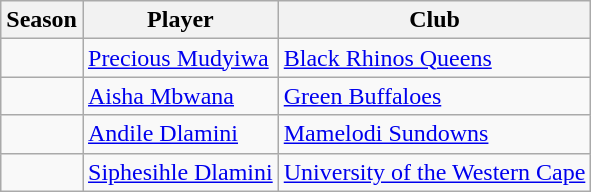<table class="wikitable">
<tr>
<th>Season</th>
<th>Player</th>
<th>Club</th>
</tr>
<tr>
<td></td>
<td> <a href='#'>Precious Mudyiwa</a></td>
<td> <a href='#'>Black Rhinos Queens</a></td>
</tr>
<tr>
<td></td>
<td> <a href='#'>Aisha Mbwana</a></td>
<td> <a href='#'>Green Buffaloes</a></td>
</tr>
<tr>
<td></td>
<td> <a href='#'>Andile Dlamini</a></td>
<td> <a href='#'>Mamelodi Sundowns</a></td>
</tr>
<tr>
<td></td>
<td> <a href='#'>Siphesihle Dlamini</a></td>
<td> <a href='#'>University of the Western Cape</a></td>
</tr>
</table>
